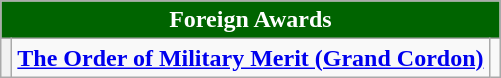<table class="wikitable">
<tr>
<th colspan="3" style="background:#006400; color:#FFFFFF; text-align:center"><strong>Foreign Awards</strong></th>
</tr>
<tr>
<th></th>
<td><strong><a href='#'>The Order of Military Merit (Grand Cordon)</a></strong></td>
<td></td>
</tr>
</table>
